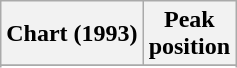<table class="wikitable sortable plainrowheaders" style="text-align:center">
<tr>
<th>Chart (1993)</th>
<th>Peak<br>position</th>
</tr>
<tr>
</tr>
<tr>
</tr>
<tr>
</tr>
<tr>
</tr>
<tr>
</tr>
<tr>
</tr>
<tr>
</tr>
<tr>
</tr>
<tr>
</tr>
<tr>
</tr>
<tr>
</tr>
</table>
